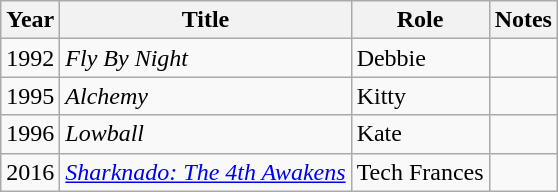<table class="wikitable">
<tr>
<th>Year</th>
<th>Title</th>
<th>Role</th>
<th>Notes</th>
</tr>
<tr>
<td>1992</td>
<td><em>Fly By Night</em></td>
<td>Debbie</td>
<td></td>
</tr>
<tr>
<td>1995</td>
<td><em>Alchemy</em></td>
<td>Kitty</td>
<td></td>
</tr>
<tr>
<td>1996</td>
<td><em>Lowball</em></td>
<td>Kate</td>
<td></td>
</tr>
<tr>
<td>2016</td>
<td><em><a href='#'>Sharknado: The 4th Awakens</a></em></td>
<td>Tech Frances</td>
<td></td>
</tr>
</table>
